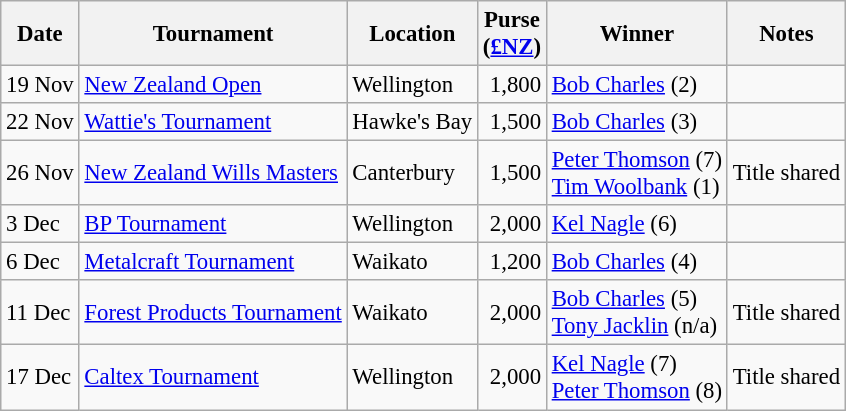<table class="wikitable" style="font-size:95%">
<tr>
<th>Date</th>
<th>Tournament</th>
<th>Location</th>
<th>Purse<br>(<a href='#'>£NZ</a>)</th>
<th>Winner</th>
<th>Notes</th>
</tr>
<tr>
<td>19 Nov</td>
<td><a href='#'>New Zealand Open</a></td>
<td>Wellington</td>
<td align=right>1,800</td>
<td> <a href='#'>Bob Charles</a> (2)</td>
<td></td>
</tr>
<tr>
<td>22 Nov</td>
<td><a href='#'>Wattie's Tournament</a></td>
<td>Hawke's Bay</td>
<td align=right>1,500</td>
<td> <a href='#'>Bob Charles</a> (3)</td>
<td></td>
</tr>
<tr>
<td>26 Nov</td>
<td><a href='#'>New Zealand Wills Masters</a></td>
<td>Canterbury</td>
<td align=right>1,500</td>
<td> <a href='#'>Peter Thomson</a> (7)<br> <a href='#'>Tim Woolbank</a> (1)</td>
<td>Title shared</td>
</tr>
<tr>
<td>3 Dec</td>
<td><a href='#'>BP Tournament</a></td>
<td>Wellington</td>
<td align=right>2,000</td>
<td> <a href='#'>Kel Nagle</a> (6)</td>
<td></td>
</tr>
<tr>
<td>6 Dec</td>
<td><a href='#'>Metalcraft Tournament</a></td>
<td>Waikato</td>
<td align=right>1,200</td>
<td> <a href='#'>Bob Charles</a> (4)</td>
<td></td>
</tr>
<tr>
<td>11 Dec</td>
<td><a href='#'>Forest Products Tournament</a></td>
<td>Waikato</td>
<td align=right>2,000</td>
<td> <a href='#'>Bob Charles</a> (5)<br> <a href='#'>Tony Jacklin</a> (n/a)</td>
<td>Title shared</td>
</tr>
<tr>
<td>17 Dec</td>
<td><a href='#'>Caltex Tournament</a></td>
<td>Wellington</td>
<td align=right>2,000</td>
<td> <a href='#'>Kel Nagle</a> (7)<br> <a href='#'>Peter Thomson</a> (8)</td>
<td>Title shared</td>
</tr>
</table>
